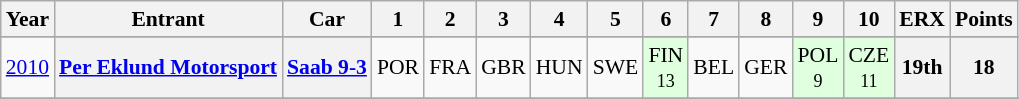<table class="wikitable" border="1" style="text-align:center; font-size:90%;">
<tr valign="top">
<th>Year</th>
<th>Entrant</th>
<th>Car</th>
<th>1</th>
<th>2</th>
<th>3</th>
<th>4</th>
<th>5</th>
<th>6</th>
<th>7</th>
<th>8</th>
<th>9</th>
<th>10</th>
<th>ERX</th>
<th>Points</th>
</tr>
<tr>
</tr>
<tr>
<td><a href='#'>2010</a></td>
<th><a href='#'>Per Eklund Motorsport</a></th>
<th><a href='#'>Saab 9-3</a></th>
<td>POR<br><small></small></td>
<td>FRA<br><small></small></td>
<td>GBR<br><small></small></td>
<td>HUN<br><small></small></td>
<td>SWE<br><small></small></td>
<td style="background:#DFFFDF;">FIN<br><small>13</small></td>
<td>BEL<br><small></small></td>
<td>GER<br><small></small></td>
<td style="background:#DFFFDF;">POL<br><small>9</small></td>
<td style="background:#DFFFDF;">CZE<br><small>11</small></td>
<th>19th</th>
<th>18</th>
</tr>
<tr>
</tr>
</table>
